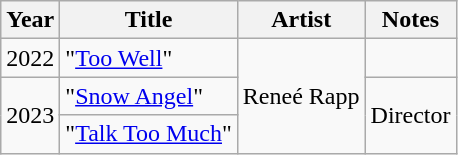<table class="wikitable sortable">
<tr>
<th>Year</th>
<th>Title</th>
<th>Artist</th>
<th class="unsortable">Notes</th>
</tr>
<tr>
<td>2022</td>
<td>"<a href='#'>Too Well</a>"</td>
<td rowspan="3">Reneé Rapp</td>
<td></td>
</tr>
<tr>
<td rowspan="2">2023</td>
<td>"<a href='#'>Snow Angel</a>"</td>
<td rowspan="2">Director</td>
</tr>
<tr>
<td>"<a href='#'>Talk Too Much</a>"</td>
</tr>
</table>
